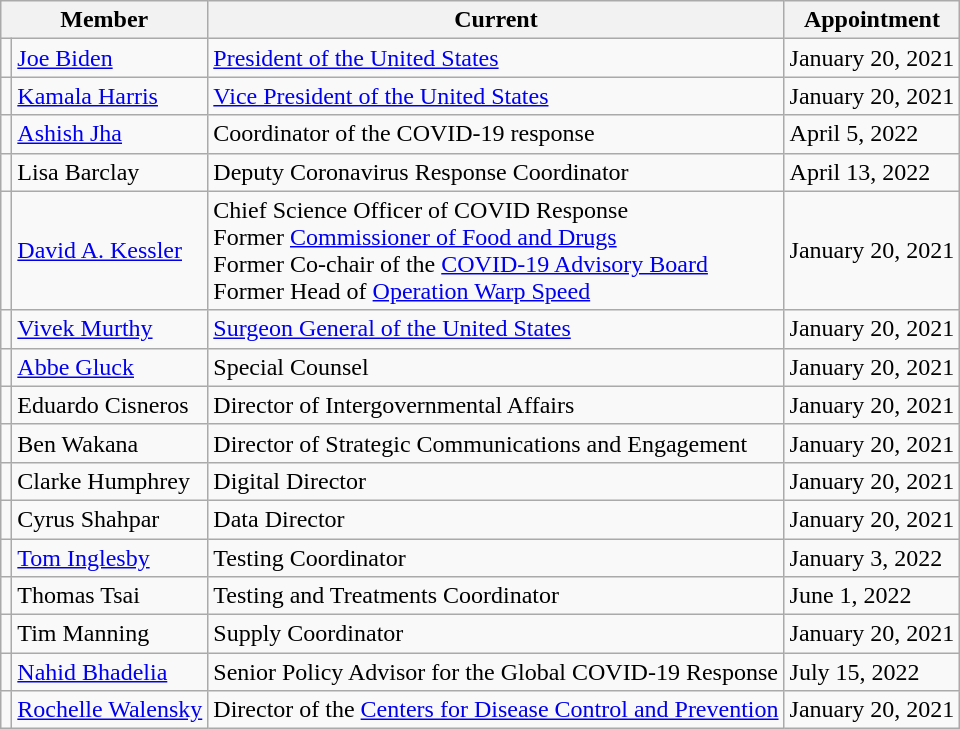<table class="wikitable">
<tr>
<th colspan="2">Member</th>
<th>Current</th>
<th>Appointment</th>
</tr>
<tr>
<td></td>
<td><a href='#'>Joe Biden</a></td>
<td><a href='#'>President of the United States</a></td>
<td>January 20, 2021</td>
</tr>
<tr>
<td></td>
<td><a href='#'>Kamala Harris</a></td>
<td><a href='#'>Vice President of the United States</a></td>
<td>January 20, 2021</td>
</tr>
<tr>
<td></td>
<td><a href='#'>Ashish Jha</a></td>
<td>Coordinator of the COVID-19 response</td>
<td>April 5, 2022</td>
</tr>
<tr>
<td></td>
<td>Lisa Barclay</td>
<td>Deputy Coronavirus Response Coordinator</td>
<td>April 13, 2022</td>
</tr>
<tr>
<td></td>
<td><a href='#'>David A. Kessler</a></td>
<td>Chief Science Officer of COVID Response<br>Former <a href='#'>Commissioner of Food and Drugs</a><br>Former Co-chair of the <a href='#'>COVID-19 Advisory Board</a><br>Former Head of <a href='#'>Operation Warp Speed</a></td>
<td>January 20, 2021</td>
</tr>
<tr>
<td></td>
<td><a href='#'>Vivek Murthy</a></td>
<td><a href='#'>Surgeon General of the United States</a></td>
<td>January 20, 2021</td>
</tr>
<tr>
<td></td>
<td><a href='#'>Abbe Gluck</a></td>
<td>Special Counsel</td>
<td>January 20, 2021</td>
</tr>
<tr>
<td></td>
<td>Eduardo Cisneros</td>
<td>Director of Intergovernmental Affairs</td>
<td>January 20, 2021</td>
</tr>
<tr>
<td></td>
<td>Ben Wakana</td>
<td>Director of Strategic Communications and Engagement</td>
<td>January 20, 2021</td>
</tr>
<tr>
<td></td>
<td>Clarke Humphrey</td>
<td>Digital Director</td>
<td>January 20, 2021</td>
</tr>
<tr>
<td></td>
<td>Cyrus Shahpar</td>
<td>Data Director</td>
<td>January 20, 2021</td>
</tr>
<tr>
<td></td>
<td><a href='#'>Tom Inglesby</a></td>
<td>Testing Coordinator</td>
<td>January 3, 2022</td>
</tr>
<tr>
<td></td>
<td>Thomas Tsai</td>
<td>Testing and Treatments Coordinator</td>
<td>June 1, 2022</td>
</tr>
<tr>
<td></td>
<td>Tim Manning</td>
<td>Supply Coordinator</td>
<td>January 20, 2021</td>
</tr>
<tr>
<td></td>
<td><a href='#'>Nahid Bhadelia</a></td>
<td>Senior Policy Advisor for the Global COVID-19 Response</td>
<td>July 15, 2022</td>
</tr>
<tr>
<td></td>
<td><a href='#'>Rochelle Walensky</a></td>
<td>Director of the <a href='#'>Centers for Disease Control and Prevention</a></td>
<td>January 20, 2021</td>
</tr>
</table>
